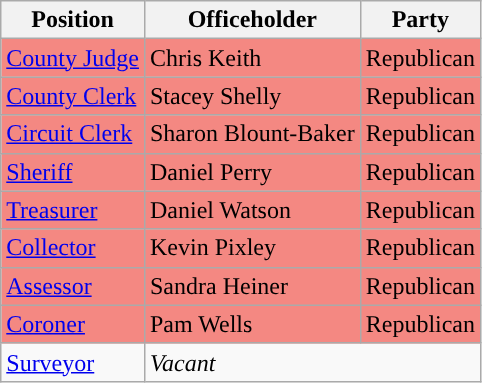<table class="wikitable mw-collapsible">
<tr>
<th>Position</th>
<th>Officeholder</th>
<th>Party</th>
</tr>
<tr style="background-color:#F48882;">
<td><a href='#'>County Judge</a></td>
<td>Chris Keith</td>
<td>Republican</td>
</tr>
<tr style="background-color:#F48882;">
<td><a href='#'>County Clerk</a></td>
<td>Stacey Shelly</td>
<td>Republican</td>
</tr>
<tr style="background-color:#F48882;">
<td><a href='#'>Circuit Clerk</a></td>
<td>Sharon Blount-Baker</td>
<td>Republican</td>
</tr>
<tr style="background-color:#F48882;">
<td><a href='#'>Sheriff</a></td>
<td>Daniel Perry</td>
<td>Republican</td>
</tr>
<tr style="background-color:#F48882;">
<td><a href='#'>Treasurer</a></td>
<td>Daniel Watson</td>
<td>Republican</td>
</tr>
<tr style="background-color:#F48882;">
<td><a href='#'>Collector</a></td>
<td>Kevin Pixley</td>
<td>Republican</td>
</tr>
<tr style="background-color:#F48882;">
<td><a href='#'>Assessor</a></td>
<td>Sandra Heiner</td>
<td>Republican</td>
</tr>
<tr style="background-color:#F48882;">
<td><a href='#'>Coroner</a></td>
<td>Pam Wells</td>
<td>Republican</td>
</tr>
<tr>
<td><a href='#'>Surveyor</a></td>
<td colspan="2"><em>Vacant</em></td>
</tr>
</table>
